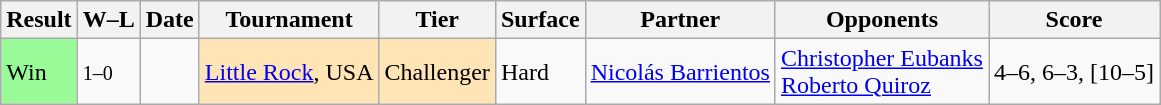<table class="wikitable">
<tr>
<th>Result</th>
<th class=unsortable>W–L</th>
<th>Date</th>
<th>Tournament</th>
<th>Tier</th>
<th>Surface</th>
<th>Partner</th>
<th>Opponents</th>
<th class=unsortable>Score</th>
</tr>
<tr>
<td bgcolor=98FB98>Win</td>
<td><small>1–0</small></td>
<td><a href='#'></a></td>
<td style="background:moccasin;"><a href='#'>Little Rock</a>, USA</td>
<td style="background:moccasin;">Challenger</td>
<td>Hard</td>
<td> <a href='#'>Nicolás Barrientos</a></td>
<td> <a href='#'>Christopher Eubanks</a><br> <a href='#'>Roberto Quiroz</a></td>
<td>4–6, 6–3, [10–5]</td>
</tr>
</table>
